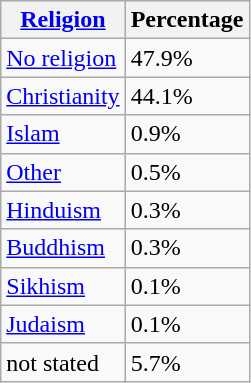<table class="wikitable">
<tr>
<th><a href='#'>Religion</a></th>
<th>Percentage</th>
</tr>
<tr>
<td><a href='#'>No religion</a></td>
<td>47.9%</td>
</tr>
<tr>
<td><a href='#'>Christianity</a></td>
<td>44.1%</td>
</tr>
<tr>
<td><a href='#'>Islam</a></td>
<td>0.9%</td>
</tr>
<tr>
<td><a href='#'>Other</a></td>
<td>0.5%</td>
</tr>
<tr>
<td><a href='#'>Hinduism</a></td>
<td>0.3%</td>
</tr>
<tr>
<td><a href='#'>Buddhism</a></td>
<td>0.3%</td>
</tr>
<tr>
<td><a href='#'>Sikhism</a></td>
<td>0.1%</td>
</tr>
<tr>
<td><a href='#'>Judaism</a></td>
<td>0.1%</td>
</tr>
<tr>
<td>not stated</td>
<td>5.7%</td>
</tr>
</table>
